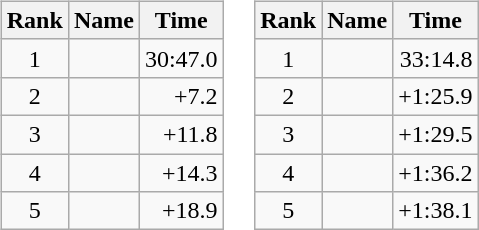<table border="0">
<tr>
<td valign="top"><br><table class="wikitable">
<tr>
<th>Rank</th>
<th>Name</th>
<th>Time</th>
</tr>
<tr>
<td style="text-align:center;">1</td>
<td></td>
<td align="right">30:47.0</td>
</tr>
<tr>
<td style="text-align:center;">2</td>
<td></td>
<td align="right">+7.2</td>
</tr>
<tr>
<td style="text-align:center;">3</td>
<td></td>
<td align="right">+11.8</td>
</tr>
<tr>
<td style="text-align:center;">4</td>
<td></td>
<td align="right">+14.3</td>
</tr>
<tr>
<td style="text-align:center;">5</td>
<td></td>
<td align="right">+18.9</td>
</tr>
</table>
</td>
<td valign="top"><br><table class="wikitable">
<tr>
<th>Rank</th>
<th>Name</th>
<th>Time</th>
</tr>
<tr>
<td style="text-align:center;">1</td>
<td></td>
<td align="right">33:14.8</td>
</tr>
<tr>
<td style="text-align:center;">2</td>
<td></td>
<td align="right">+1:25.9</td>
</tr>
<tr>
<td style="text-align:center;">3</td>
<td></td>
<td align="right">+1:29.5</td>
</tr>
<tr>
<td style="text-align:center;">4</td>
<td></td>
<td align="right">+1:36.2</td>
</tr>
<tr>
<td style="text-align:center;">5</td>
<td></td>
<td align="right">+1:38.1</td>
</tr>
</table>
</td>
</tr>
</table>
